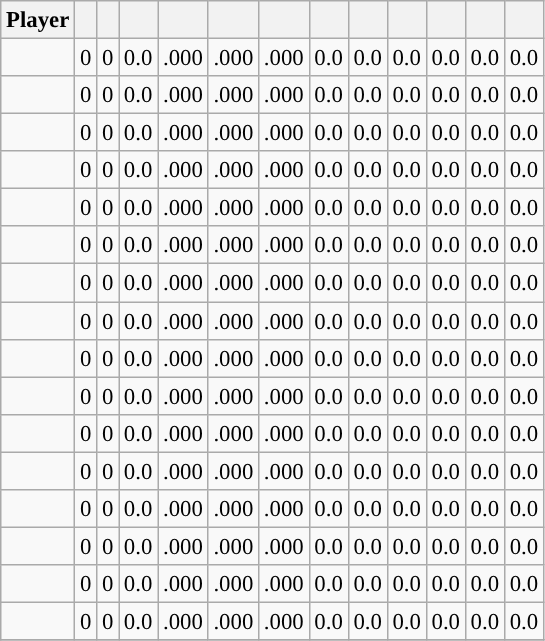<table class="wikitable sortable" style="font-size:95%; text-align:right">
<tr>
<th>Player</th>
<th></th>
<th></th>
<th></th>
<th></th>
<th></th>
<th></th>
<th></th>
<th></th>
<th></th>
<th></th>
<th></th>
<th></th>
</tr>
<tr>
<td><strong></strong></td>
<td>0</td>
<td>0</td>
<td>0.0</td>
<td>.000</td>
<td>.000</td>
<td>.000</td>
<td>0.0</td>
<td>0.0</td>
<td>0.0</td>
<td>0.0</td>
<td>0.0</td>
<td>0.0</td>
</tr>
<tr>
<td><strong></strong></td>
<td>0</td>
<td>0</td>
<td>0.0</td>
<td>.000</td>
<td>.000</td>
<td>.000</td>
<td>0.0</td>
<td>0.0</td>
<td>0.0</td>
<td>0.0</td>
<td>0.0</td>
<td>0.0</td>
</tr>
<tr>
<td><strong></strong></td>
<td>0</td>
<td>0</td>
<td>0.0</td>
<td>.000</td>
<td>.000</td>
<td>.000</td>
<td>0.0</td>
<td>0.0</td>
<td>0.0</td>
<td>0.0</td>
<td>0.0</td>
<td>0.0</td>
</tr>
<tr>
<td><strong></strong></td>
<td>0</td>
<td>0</td>
<td>0.0</td>
<td>.000</td>
<td>.000</td>
<td>.000</td>
<td>0.0</td>
<td>0.0</td>
<td>0.0</td>
<td>0.0</td>
<td>0.0</td>
<td>0.0</td>
</tr>
<tr>
<td><strong></strong></td>
<td>0</td>
<td>0</td>
<td>0.0</td>
<td>.000</td>
<td>.000</td>
<td>.000</td>
<td>0.0</td>
<td>0.0</td>
<td>0.0</td>
<td>0.0</td>
<td>0.0</td>
<td>0.0</td>
</tr>
<tr>
<td><strong></strong></td>
<td>0</td>
<td>0</td>
<td>0.0</td>
<td>.000</td>
<td>.000</td>
<td>.000</td>
<td>0.0</td>
<td>0.0</td>
<td>0.0</td>
<td>0.0</td>
<td>0.0</td>
<td>0.0</td>
</tr>
<tr>
<td><strong></strong></td>
<td>0</td>
<td>0</td>
<td>0.0</td>
<td>.000</td>
<td>.000</td>
<td>.000</td>
<td>0.0</td>
<td>0.0</td>
<td>0.0</td>
<td>0.0</td>
<td>0.0</td>
<td>0.0</td>
</tr>
<tr>
<td><strong></strong></td>
<td>0</td>
<td>0</td>
<td>0.0</td>
<td>.000</td>
<td>.000</td>
<td>.000</td>
<td>0.0</td>
<td>0.0</td>
<td>0.0</td>
<td>0.0</td>
<td>0.0</td>
<td>0.0</td>
</tr>
<tr>
<td><strong></strong></td>
<td>0</td>
<td>0</td>
<td>0.0</td>
<td>.000</td>
<td>.000</td>
<td>.000</td>
<td>0.0</td>
<td>0.0</td>
<td>0.0</td>
<td>0.0</td>
<td>0.0</td>
<td>0.0</td>
</tr>
<tr>
<td><strong></strong></td>
<td>0</td>
<td>0</td>
<td>0.0</td>
<td>.000</td>
<td>.000</td>
<td>.000</td>
<td>0.0</td>
<td>0.0</td>
<td>0.0</td>
<td>0.0</td>
<td>0.0</td>
<td>0.0</td>
</tr>
<tr>
<td><strong></strong></td>
<td>0</td>
<td>0</td>
<td>0.0</td>
<td>.000</td>
<td>.000</td>
<td>.000</td>
<td>0.0</td>
<td>0.0</td>
<td>0.0</td>
<td>0.0</td>
<td>0.0</td>
<td>0.0</td>
</tr>
<tr>
<td><strong></strong></td>
<td>0</td>
<td>0</td>
<td>0.0</td>
<td>.000</td>
<td>.000</td>
<td>.000</td>
<td>0.0</td>
<td>0.0</td>
<td>0.0</td>
<td>0.0</td>
<td>0.0</td>
<td>0.0</td>
</tr>
<tr>
<td><strong></strong></td>
<td>0</td>
<td>0</td>
<td>0.0</td>
<td>.000</td>
<td>.000</td>
<td>.000</td>
<td>0.0</td>
<td>0.0</td>
<td>0.0</td>
<td>0.0</td>
<td>0.0</td>
<td>0.0</td>
</tr>
<tr>
<td><strong></strong></td>
<td>0</td>
<td>0</td>
<td>0.0</td>
<td>.000</td>
<td>.000</td>
<td>.000</td>
<td>0.0</td>
<td>0.0</td>
<td>0.0</td>
<td>0.0</td>
<td>0.0</td>
<td>0.0</td>
</tr>
<tr>
<td><strong></strong></td>
<td>0</td>
<td>0</td>
<td>0.0</td>
<td>.000</td>
<td>.000</td>
<td>.000</td>
<td>0.0</td>
<td>0.0</td>
<td>0.0</td>
<td>0.0</td>
<td>0.0</td>
<td>0.0</td>
</tr>
<tr>
<td><strong></strong></td>
<td>0</td>
<td>0</td>
<td>0.0</td>
<td>.000</td>
<td>.000</td>
<td>.000</td>
<td>0.0</td>
<td>0.0</td>
<td>0.0</td>
<td>0.0</td>
<td>0.0</td>
<td>0.0</td>
</tr>
<tr>
</tr>
</table>
